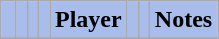<table class="wikitable sortable" border="1">
<tr>
<th style="background-color:#A8BDEC;" class="unsortable" width="3px"></th>
<th style="background-color:#A8BDEC;"></th>
<th style="background-color:#A8BDEC;"></th>
<th style="background-color:#A8BDEC;"></th>
<th style="background-color:#A8BDEC;">Player</th>
<th style="background-color:#A8BDEC;"></th>
<th style="background-color:#A8BDEC;"></th>
<th style="background-color:#A8BDEC;" class="unsortable">Notes</th>
</tr>
<tr>
</tr>
</table>
